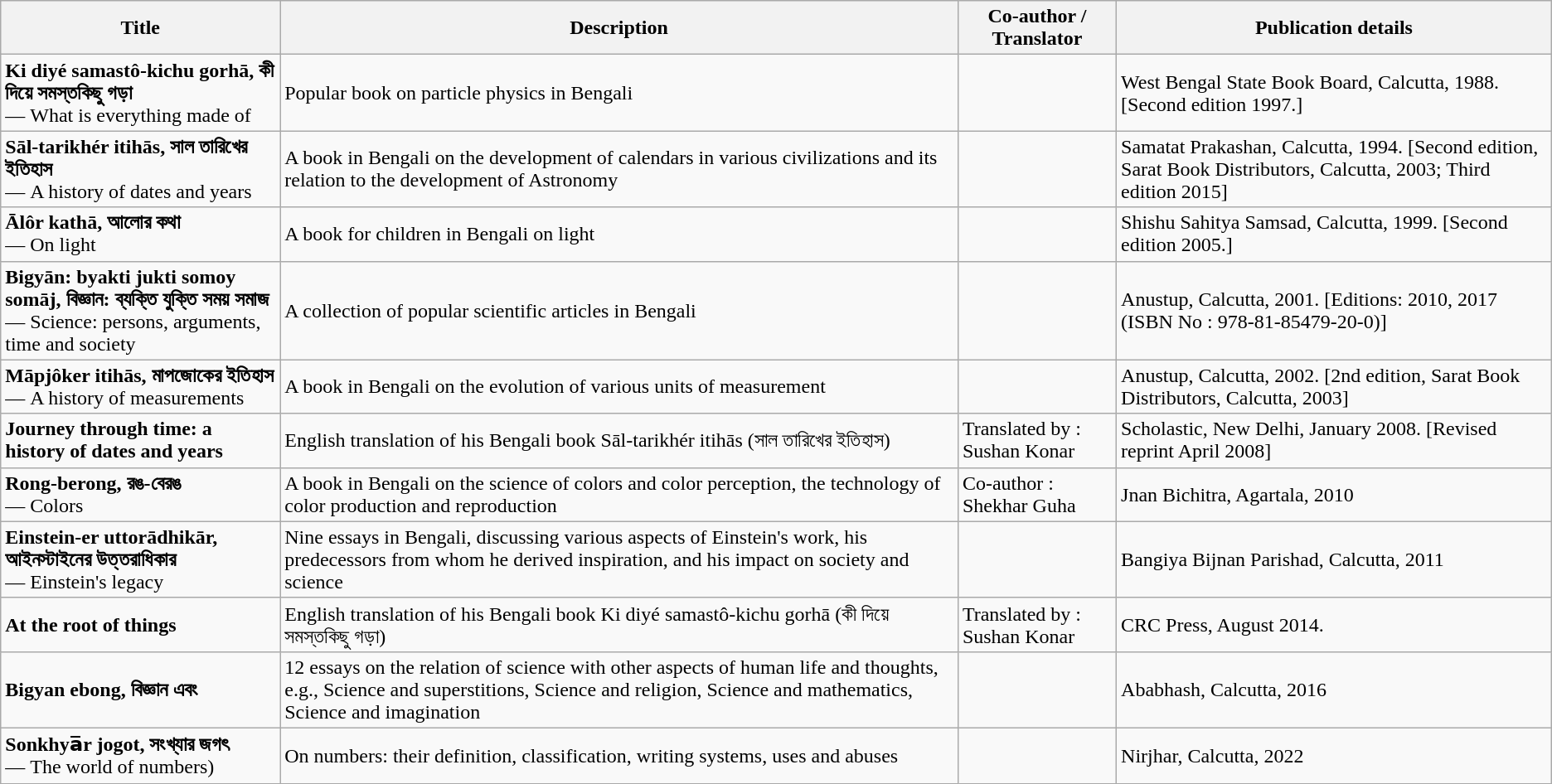<table class="wikitable">
<tr>
<th>Title</th>
<th>Description</th>
<th>Co-author / Translator</th>
<th>Publication details</th>
</tr>
<tr>
<td><strong>Ki diyé samastô-kichu gorhā, কী দিয়ে সমস্তকিছু গড়া</strong><br>— What is everything made of</td>
<td>Popular book on particle physics in Bengali</td>
<td></td>
<td>West Bengal State Book Board, Calcutta, 1988. [Second edition 1997.]</td>
</tr>
<tr>
<td><strong>Sāl-tarikhér itihās, সাল তারিখের ইতিহাস </strong><br>— A history of dates and years</td>
<td>A book in Bengali on the development of calendars in various civilizations and its relation to the development of Astronomy</td>
<td></td>
<td>Samatat Prakashan, Calcutta, 1994. [Second edition, Sarat Book Distributors, Calcutta, 2003; Third edition 2015]</td>
</tr>
<tr>
<td><strong>Ālôr kathā, আলোর কথা </strong><br>— On light</td>
<td>A book for children in Bengali on light</td>
<td></td>
<td>Shishu Sahitya Samsad, Calcutta, 1999. [Second edition 2005.]</td>
</tr>
<tr>
<td><strong>Bigyān: byakti jukti somoy somāj, বিজ্ঞান: ব্যক্তি যুক্তি সময় সমাজ</strong><br>— Science: persons, arguments, time and society</td>
<td>A collection of popular scientific articles in Bengali</td>
<td></td>
<td>Anustup, Calcutta, 2001. [Editions: 2010, 2017 (ISBN No : 978-81-85479-20-0)]</td>
</tr>
<tr>
<td><strong>Māpjôker itihās, মাপজোকের ইতিহাস</strong><br>— A history of measurements</td>
<td>A book in Bengali on the evolution of various units of measurement</td>
<td></td>
<td>Anustup, Calcutta, 2002. [2nd edition, Sarat Book Distributors, Calcutta, 2003]</td>
</tr>
<tr>
<td><strong>Journey through time: a history of dates and years</strong></td>
<td>English translation of his Bengali book Sāl-tarikhér itihās (সাল তারিখের ইতিহাস)</td>
<td>Translated by : Sushan Konar</td>
<td>Scholastic, New Delhi, January 2008. [Revised reprint April 2008]</td>
</tr>
<tr>
<td><strong>Rong-berong, রঙ-বেরঙ</strong><br>— Colors</td>
<td>A book in Bengali on the science of colors and color perception, the technology of color production and reproduction</td>
<td>Co-author : Shekhar Guha</td>
<td>Jnan Bichitra, Agartala, 2010</td>
</tr>
<tr>
<td><strong>Einstein-er uttorādhikār, আইনস্টাইনের উত্তরাধিকার</strong><br>— Einstein's legacy</td>
<td>Nine essays in Bengali, discussing various aspects of Einstein's work, his predecessors from whom he derived inspiration, and his impact on society and science</td>
<td></td>
<td>Bangiya Bijnan Parishad, Calcutta, 2011</td>
</tr>
<tr>
<td><strong>At the root of things</strong></td>
<td>English translation of his Bengali book Ki diyé samastô-kichu gorhā (কী দিয়ে সমস্তকিছু গড়া)</td>
<td>Translated by : Sushan Konar</td>
<td>CRC Press, August 2014.</td>
</tr>
<tr>
<td><strong>Bigyan ebong, বিজ্ঞান এবং</strong></td>
<td>12 essays on the relation of science with other aspects of human life and thoughts, e.g., Science and superstitions, Science and religion, Science and mathematics, Science and imagination</td>
<td></td>
<td>Ababhash, Calcutta, 2016</td>
</tr>
<tr>
<td><strong>Sonkhya̅r jogot, সংখ্যার জগৎ</strong><br>— The world of numbers)</td>
<td>On numbers: their definition, classification, writing systems, uses and abuses</td>
<td></td>
<td>Nirjhar, Calcutta, 2022</td>
</tr>
</table>
